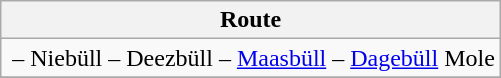<table class="wikitable">
<tr>
<th>Route</th>
</tr>
<tr>
<td> – Niebüll – Deezbüll – <a href='#'>Maasbüll</a> –  <a href='#'>Dagebüll</a> Mole</td>
</tr>
<tr>
</tr>
</table>
